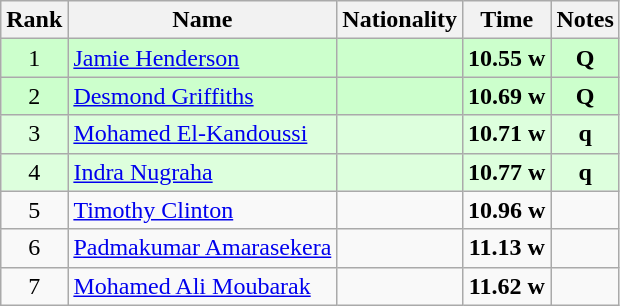<table class="wikitable sortable" style="text-align:center">
<tr>
<th>Rank</th>
<th>Name</th>
<th>Nationality</th>
<th>Time</th>
<th>Notes</th>
</tr>
<tr bgcolor=ccffcc>
<td>1</td>
<td align=left><a href='#'>Jamie Henderson</a></td>
<td align=left></td>
<td><strong>10.55</strong> <strong>w</strong></td>
<td><strong>Q</strong></td>
</tr>
<tr bgcolor=ccffcc>
<td>2</td>
<td align=left><a href='#'>Desmond Griffiths</a></td>
<td align=left></td>
<td><strong>10.69</strong> <strong>w</strong></td>
<td><strong>Q</strong></td>
</tr>
<tr bgcolor=ddffdd>
<td>3</td>
<td align=left><a href='#'>Mohamed El-Kandoussi</a></td>
<td align=left></td>
<td><strong>10.71</strong> <strong>w</strong></td>
<td><strong>q</strong></td>
</tr>
<tr bgcolor=ddffdd>
<td>4</td>
<td align=left><a href='#'>Indra Nugraha</a></td>
<td align=left></td>
<td><strong>10.77</strong> <strong>w</strong></td>
<td><strong>q</strong></td>
</tr>
<tr>
<td>5</td>
<td align=left><a href='#'>Timothy Clinton</a></td>
<td align=left></td>
<td><strong>10.96</strong> <strong>w</strong></td>
<td></td>
</tr>
<tr>
<td>6</td>
<td align=left><a href='#'>Padmakumar Amarasekera</a></td>
<td align=left></td>
<td><strong>11.13</strong> <strong>w</strong></td>
<td></td>
</tr>
<tr>
<td>7</td>
<td align=left><a href='#'>Mohamed Ali Moubarak</a></td>
<td align=left></td>
<td><strong>11.62</strong> <strong>w</strong></td>
<td></td>
</tr>
</table>
